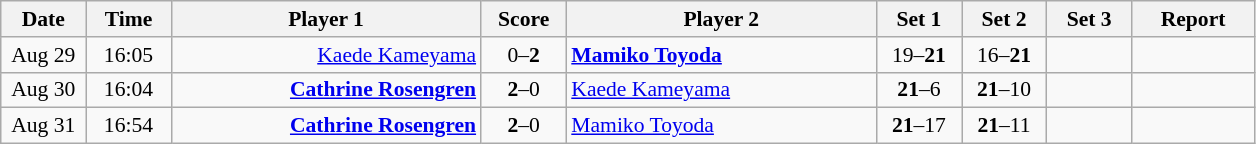<table class="nowrap wikitable" style="font-size:90%; text-align:center">
<tr>
<th width="50">Date</th>
<th width="50">Time</th>
<th width="200">Player 1</th>
<th width="50">Score</th>
<th width="200">Player 2</th>
<th width="50">Set 1</th>
<th width="50">Set 2</th>
<th width="50">Set 3</th>
<th width="75">Report</th>
</tr>
<tr>
<td>Aug 29</td>
<td>16:05</td>
<td align="right"><a href='#'>Kaede Kameyama</a> </td>
<td>0–<strong>2</strong></td>
<td align="left"> <strong><a href='#'>Mamiko Toyoda</a></strong></td>
<td>19–<strong>21</strong></td>
<td>16–<strong>21</strong></td>
<td></td>
<td></td>
</tr>
<tr>
<td>Aug 30</td>
<td>16:04</td>
<td align="right"><strong><a href='#'>Cathrine Rosengren</a> </strong></td>
<td><strong>2</strong>–0</td>
<td align="left"> <a href='#'>Kaede Kameyama</a></td>
<td><strong>21</strong>–6</td>
<td><strong>21</strong>–10</td>
<td></td>
<td></td>
</tr>
<tr>
<td>Aug 31</td>
<td>16:54</td>
<td align="right"><strong><a href='#'>Cathrine Rosengren</a></strong> </td>
<td><strong>2</strong>–0</td>
<td align="left"> <a href='#'>Mamiko Toyoda</a></td>
<td><strong>21</strong>–17</td>
<td><strong>21</strong>–11</td>
<td></td>
<td></td>
</tr>
</table>
